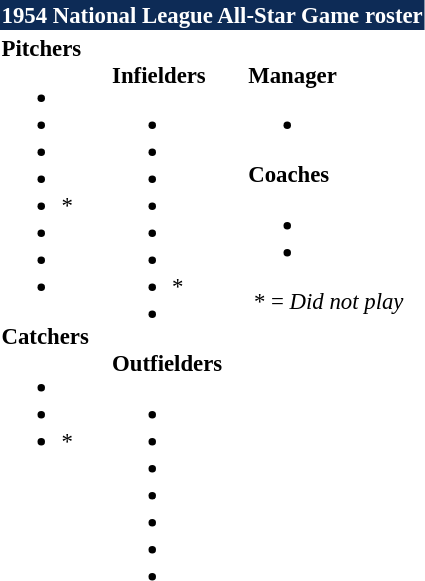<table class="toccolours" style="font-size: 95%;">
<tr>
<th colspan=10 style="background-color:  #0d2b56; color: #FFFFFF; text-align: center;">1954 National League All-Star Game roster</th>
</tr>
<tr>
<td valign="top"><strong>Pitchers</strong><br><ul><li></li><li></li><li></li><li></li><li> *</li><li></li><li></li><li></li></ul><strong>Catchers</strong><ul><li></li><li></li><li> *</li></ul></td>
<td width="px"></td>
<td valign="top"><br><strong>Infielders</strong><ul><li></li><li></li><li></li><li></li><li></li><li></li><li> *</li><li></li></ul><strong>Outfielders</strong><ul><li></li><li></li><li></li><li></li><li></li><li></li><li></li></ul></td>
<td width="px"></td>
<td valign="top"><br><strong>Manager</strong><ul><li></li></ul><strong>Coaches</strong><ul><li></li><li></li></ul> * = <em>Did not play</em></td>
</tr>
<tr>
</tr>
</table>
